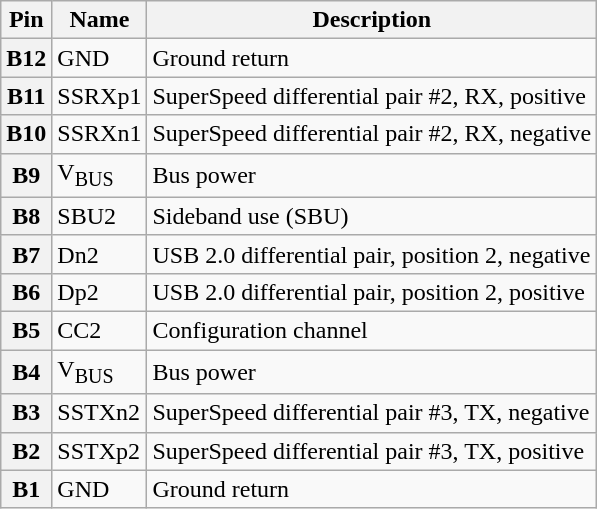<table class="wikitable" style="display: inline-table;">
<tr>
<th scope="col">Pin</th>
<th scope="col">Name</th>
<th scope="col">Description</th>
</tr>
<tr>
<th scope="row">B12</th>
<td>GND</td>
<td>Ground return</td>
</tr>
<tr>
<th scope="row">B11</th>
<td>SSRXp1</td>
<td>SuperSpeed differential pair #2, RX, positive</td>
</tr>
<tr>
<th scope="row">B10</th>
<td>SSRXn1</td>
<td>SuperSpeed differential pair #2, RX, negative</td>
</tr>
<tr>
<th scope="row">B9</th>
<td>V<sub>BUS</sub></td>
<td>Bus power</td>
</tr>
<tr>
<th scope="row">B8</th>
<td>SBU2</td>
<td>Sideband use (SBU)</td>
</tr>
<tr>
<th scope="row">B7</th>
<td>Dn2</td>
<td>USB 2.0 differential pair, position 2, negative</td>
</tr>
<tr>
<th scope="row">B6</th>
<td>Dp2</td>
<td>USB 2.0 differential pair, position 2, positive</td>
</tr>
<tr>
<th scope="row">B5</th>
<td>CC2</td>
<td>Configuration channel</td>
</tr>
<tr>
<th scope="row">B4</th>
<td>V<sub>BUS</sub></td>
<td>Bus power</td>
</tr>
<tr>
<th scope="row">B3</th>
<td>SSTXn2</td>
<td>SuperSpeed differential pair #3, TX, negative</td>
</tr>
<tr>
<th scope="row">B2</th>
<td>SSTXp2</td>
<td>SuperSpeed differential pair #3, TX, positive</td>
</tr>
<tr>
<th scope="row">B1</th>
<td>GND</td>
<td>Ground return</td>
</tr>
</table>
